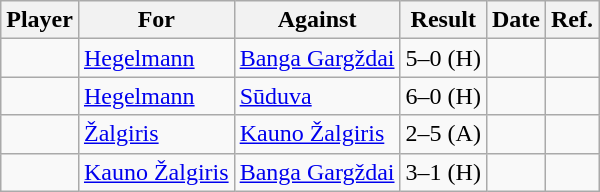<table class="wikitable">
<tr>
<th>Player</th>
<th>For</th>
<th>Against</th>
<th>Result</th>
<th>Date</th>
<th>Ref.</th>
</tr>
<tr>
<td> </td>
<td><a href='#'>Hegelmann</a></td>
<td><a href='#'>Banga Gargždai</a></td>
<td>5–0 (H)</td>
<td></td>
<td></td>
</tr>
<tr>
<td> </td>
<td><a href='#'>Hegelmann</a></td>
<td><a href='#'>Sūduva</a></td>
<td>6–0 (H)</td>
<td></td>
<td></td>
</tr>
<tr>
<td> </td>
<td><a href='#'>Žalgiris</a></td>
<td><a href='#'>Kauno Žalgiris</a></td>
<td>2–5 (A)</td>
<td></td>
<td></td>
</tr>
<tr>
<td> </td>
<td><a href='#'>Kauno Žalgiris</a></td>
<td><a href='#'>Banga Gargždai</a></td>
<td>3–1 (H)</td>
<td></td>
<td></td>
</tr>
</table>
